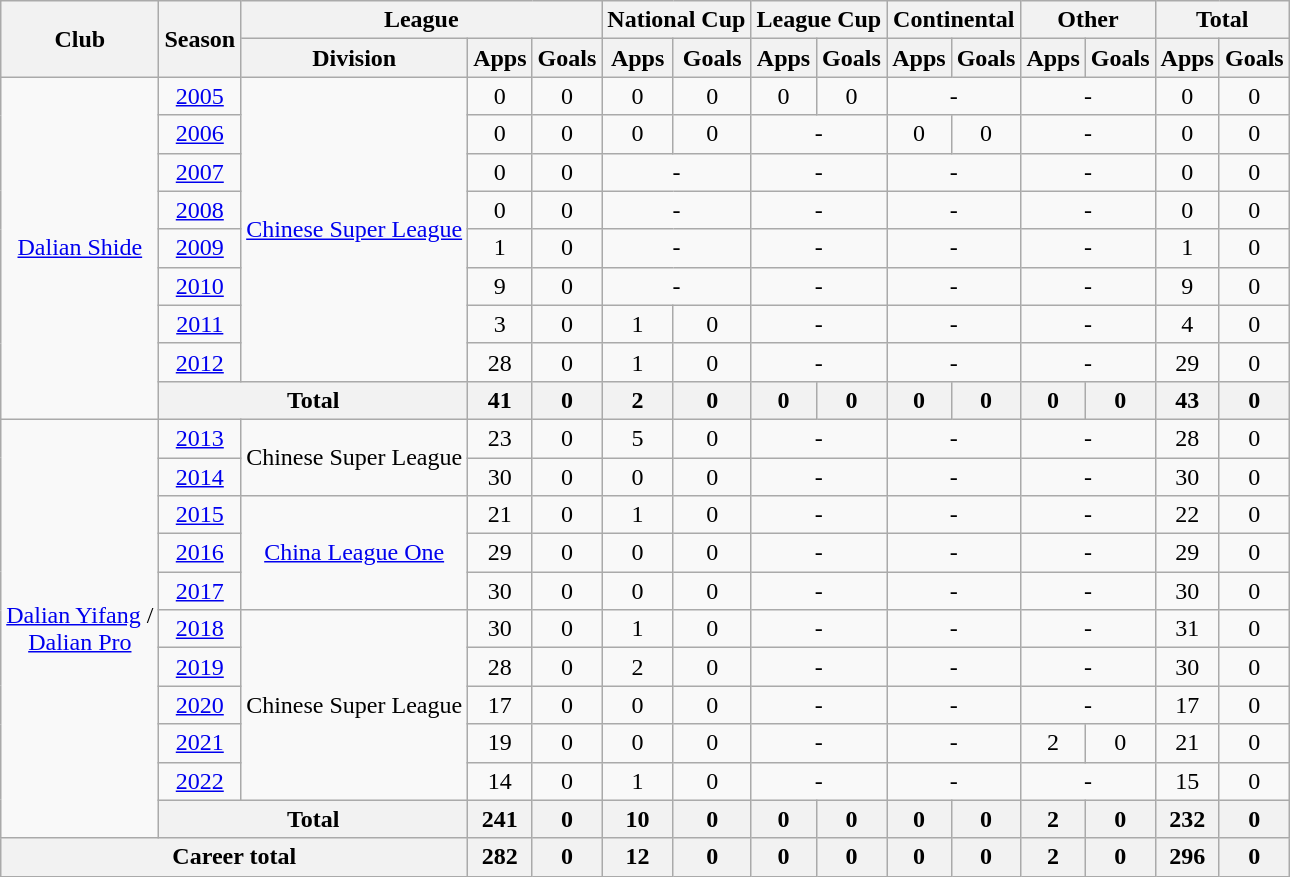<table class="wikitable" style="text-align: center">
<tr>
<th rowspan="2">Club</th>
<th rowspan="2">Season</th>
<th colspan="3">League</th>
<th colspan="2">National Cup</th>
<th colspan="2">League Cup</th>
<th colspan="2">Continental</th>
<th colspan="2">Other</th>
<th colspan="2">Total</th>
</tr>
<tr>
<th>Division</th>
<th>Apps</th>
<th>Goals</th>
<th>Apps</th>
<th>Goals</th>
<th>Apps</th>
<th>Goals</th>
<th>Apps</th>
<th>Goals</th>
<th>Apps</th>
<th>Goals</th>
<th>Apps</th>
<th>Goals</th>
</tr>
<tr>
<td rowspan="9"><a href='#'>Dalian Shide</a></td>
<td><a href='#'>2005</a></td>
<td rowspan="8"><a href='#'>Chinese Super League</a></td>
<td>0</td>
<td>0</td>
<td>0</td>
<td>0</td>
<td>0</td>
<td>0</td>
<td colspan="2">-</td>
<td colspan="2">-</td>
<td>0</td>
<td>0</td>
</tr>
<tr>
<td><a href='#'>2006</a></td>
<td>0</td>
<td>0</td>
<td>0</td>
<td>0</td>
<td colspan="2">-</td>
<td>0</td>
<td>0</td>
<td colspan="2">-</td>
<td>0</td>
<td>0</td>
</tr>
<tr>
<td><a href='#'>2007</a></td>
<td>0</td>
<td>0</td>
<td colspan="2">-</td>
<td colspan="2">-</td>
<td colspan="2">-</td>
<td colspan="2">-</td>
<td>0</td>
<td>0</td>
</tr>
<tr>
<td><a href='#'>2008</a></td>
<td>0</td>
<td>0</td>
<td colspan="2">-</td>
<td colspan="2">-</td>
<td colspan="2">-</td>
<td colspan="2">-</td>
<td>0</td>
<td>0</td>
</tr>
<tr>
<td><a href='#'>2009</a></td>
<td>1</td>
<td>0</td>
<td colspan="2">-</td>
<td colspan="2">-</td>
<td colspan="2">-</td>
<td colspan="2">-</td>
<td>1</td>
<td>0</td>
</tr>
<tr>
<td><a href='#'>2010</a></td>
<td>9</td>
<td>0</td>
<td colspan="2">-</td>
<td colspan="2">-</td>
<td colspan="2">-</td>
<td colspan="2">-</td>
<td>9</td>
<td>0</td>
</tr>
<tr>
<td><a href='#'>2011</a></td>
<td>3</td>
<td>0</td>
<td>1</td>
<td>0</td>
<td colspan="2">-</td>
<td colspan="2">-</td>
<td colspan="2">-</td>
<td>4</td>
<td>0</td>
</tr>
<tr>
<td><a href='#'>2012</a></td>
<td>28</td>
<td>0</td>
<td>1</td>
<td>0</td>
<td colspan="2">-</td>
<td colspan="2">-</td>
<td colspan="2">-</td>
<td>29</td>
<td>0</td>
</tr>
<tr>
<th colspan="2">Total</th>
<th>41</th>
<th>0</th>
<th>2</th>
<th>0</th>
<th>0</th>
<th>0</th>
<th>0</th>
<th>0</th>
<th>0</th>
<th>0</th>
<th>43</th>
<th>0</th>
</tr>
<tr>
<td rowspan="11"><a href='#'>Dalian Yifang</a> /<br><a href='#'>Dalian Pro</a></td>
<td><a href='#'>2013</a></td>
<td rowspan="2">Chinese Super League</td>
<td>23</td>
<td>0</td>
<td>5</td>
<td>0</td>
<td colspan="2">-</td>
<td colspan="2">-</td>
<td colspan="2">-</td>
<td>28</td>
<td>0</td>
</tr>
<tr>
<td><a href='#'>2014</a></td>
<td>30</td>
<td>0</td>
<td>0</td>
<td>0</td>
<td colspan="2">-</td>
<td colspan="2">-</td>
<td colspan="2">-</td>
<td>30</td>
<td>0</td>
</tr>
<tr>
<td><a href='#'>2015</a></td>
<td rowspan="3"><a href='#'>China League One</a></td>
<td>21</td>
<td>0</td>
<td>1</td>
<td>0</td>
<td colspan="2">-</td>
<td colspan="2">-</td>
<td colspan="2">-</td>
<td>22</td>
<td>0</td>
</tr>
<tr>
<td><a href='#'>2016</a></td>
<td>29</td>
<td>0</td>
<td>0</td>
<td>0</td>
<td colspan="2">-</td>
<td colspan="2">-</td>
<td colspan="2">-</td>
<td>29</td>
<td>0</td>
</tr>
<tr>
<td><a href='#'>2017</a></td>
<td>30</td>
<td>0</td>
<td>0</td>
<td>0</td>
<td colspan="2">-</td>
<td colspan="2">-</td>
<td colspan="2">-</td>
<td>30</td>
<td>0</td>
</tr>
<tr>
<td><a href='#'>2018</a></td>
<td rowspan="5">Chinese Super League</td>
<td>30</td>
<td>0</td>
<td>1</td>
<td>0</td>
<td colspan="2">-</td>
<td colspan="2">-</td>
<td colspan="2">-</td>
<td>31</td>
<td>0</td>
</tr>
<tr>
<td><a href='#'>2019</a></td>
<td>28</td>
<td>0</td>
<td>2</td>
<td>0</td>
<td colspan="2">-</td>
<td colspan="2">-</td>
<td colspan="2">-</td>
<td>30</td>
<td>0</td>
</tr>
<tr>
<td><a href='#'>2020</a></td>
<td>17</td>
<td>0</td>
<td>0</td>
<td>0</td>
<td colspan="2">-</td>
<td colspan="2">-</td>
<td colspan="2">-</td>
<td>17</td>
<td>0</td>
</tr>
<tr>
<td><a href='#'>2021</a></td>
<td>19</td>
<td>0</td>
<td>0</td>
<td>0</td>
<td colspan="2">-</td>
<td colspan="2">-</td>
<td>2</td>
<td>0</td>
<td>21</td>
<td>0</td>
</tr>
<tr>
<td><a href='#'>2022</a></td>
<td>14</td>
<td>0</td>
<td>1</td>
<td>0</td>
<td colspan="2">-</td>
<td colspan="2">-</td>
<td colspan="2">-</td>
<td>15</td>
<td>0</td>
</tr>
<tr>
<th colspan="2">Total</th>
<th>241</th>
<th>0</th>
<th>10</th>
<th>0</th>
<th>0</th>
<th>0</th>
<th>0</th>
<th>0</th>
<th>2</th>
<th>0</th>
<th>232</th>
<th>0</th>
</tr>
<tr>
<th colspan=3>Career total</th>
<th>282</th>
<th>0</th>
<th>12</th>
<th>0</th>
<th>0</th>
<th>0</th>
<th>0</th>
<th>0</th>
<th>2</th>
<th>0</th>
<th>296</th>
<th>0</th>
</tr>
</table>
